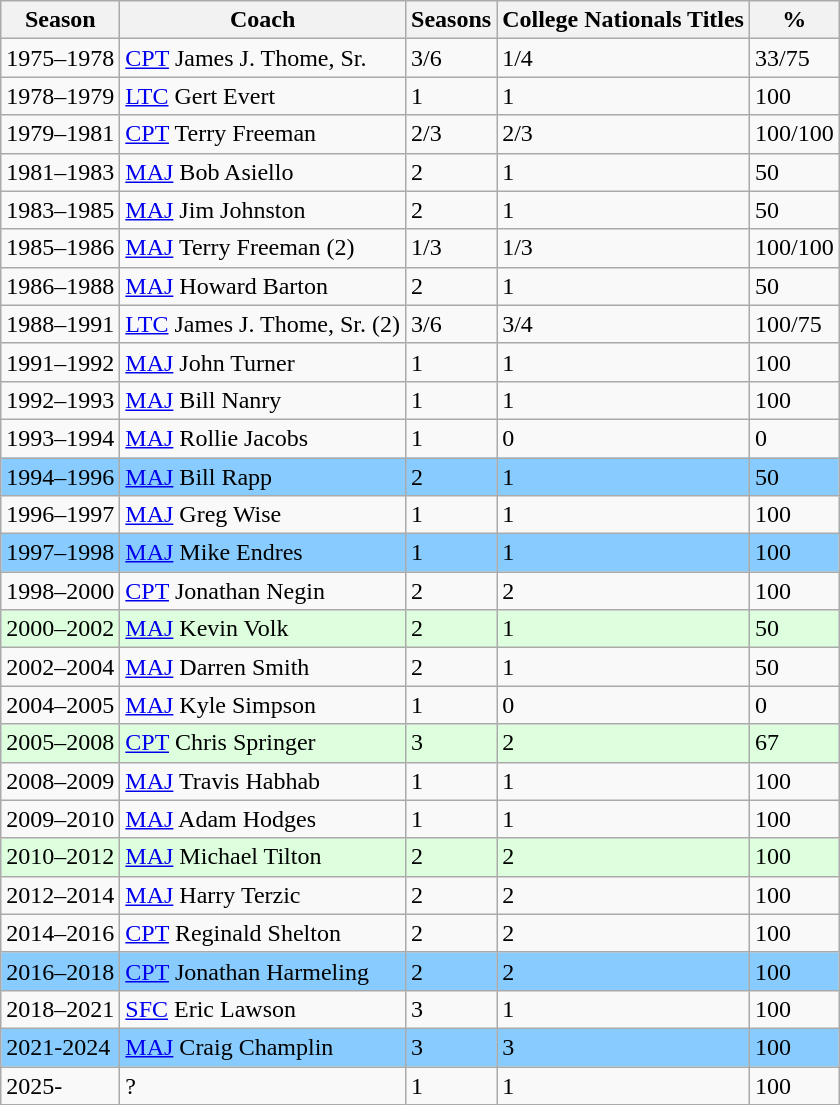<table class="wikitable sortable">
<tr>
<th>Season</th>
<th>Coach</th>
<th>Seasons</th>
<th>College Nationals Titles</th>
<th>%</th>
</tr>
<tr>
<td>1975–1978</td>
<td> <a href='#'>CPT</a> James J. Thome, Sr.</td>
<td data-sort-value="6.3">3/6</td>
<td data-sort-value="4.1">1/4</td>
<td data-sort-value="75">33/75</td>
</tr>
<tr>
<td>1978–1979</td>
<td> <a href='#'>LTC</a> Gert Evert</td>
<td>1</td>
<td>1</td>
<td>100</td>
</tr>
<tr>
<td>1979–1981</td>
<td> <a href='#'>CPT</a> Terry Freeman</td>
<td data-sort-value="3.2">2/3</td>
<td data-sort-value="3.2">2/3</td>
<td>100/100</td>
</tr>
<tr>
<td>1981–1983</td>
<td> <a href='#'>MAJ</a> Bob Asiello</td>
<td>2</td>
<td>1</td>
<td>50</td>
</tr>
<tr>
<td>1983–1985</td>
<td> <a href='#'>MAJ</a> Jim Johnston</td>
<td>2</td>
<td>1</td>
<td>50</td>
</tr>
<tr>
<td>1985–1986</td>
<td> <a href='#'>MAJ</a> Terry Freeman (2)</td>
<td data-sort-value="3.1">1/3</td>
<td data-sort-value="3.1">1/3</td>
<td>100/100</td>
</tr>
<tr>
<td>1986–1988</td>
<td> <a href='#'>MAJ</a> Howard Barton</td>
<td>2</td>
<td>1</td>
<td>50</td>
</tr>
<tr>
<td>1988–1991</td>
<td> <a href='#'>LTC</a> James J. Thome, Sr. (2)</td>
<td data-sort-value="6.3">3/6</td>
<td data-sort-value="4.3">3/4</td>
<td data-sort-value="75">100/75</td>
</tr>
<tr>
<td>1991–1992</td>
<td> <a href='#'>MAJ</a> John Turner</td>
<td>1</td>
<td>1</td>
<td>100</td>
</tr>
<tr>
<td>1992–1993</td>
<td> <a href='#'>MAJ</a> Bill Nanry</td>
<td>1</td>
<td>1</td>
<td>100</td>
</tr>
<tr>
<td>1993–1994</td>
<td> <a href='#'>MAJ</a> Rollie Jacobs</td>
<td>1</td>
<td>0</td>
<td>0</td>
</tr>
<tr bgcolor=#8CF>
<td>1994–1996</td>
<td> <a href='#'>MAJ</a> Bill Rapp</td>
<td>2</td>
<td>1</td>
<td>50</td>
</tr>
<tr>
<td>1996–1997</td>
<td> <a href='#'>MAJ</a> Greg Wise</td>
<td>1</td>
<td>1</td>
<td>100</td>
</tr>
<tr bgcolor=#8CF>
<td>1997–1998</td>
<td> <a href='#'>MAJ</a> Mike Endres</td>
<td>1</td>
<td>1</td>
<td>100</td>
</tr>
<tr>
<td>1998–2000</td>
<td> <a href='#'>CPT</a> Jonathan Negin</td>
<td>2</td>
<td>2</td>
<td>100</td>
</tr>
<tr bgcolor=#ddffdd>
<td>2000–2002</td>
<td> <a href='#'>MAJ</a> Kevin Volk</td>
<td>2</td>
<td>1</td>
<td>50</td>
</tr>
<tr>
<td>2002–2004</td>
<td> <a href='#'>MAJ</a> Darren Smith</td>
<td>2</td>
<td>1</td>
<td>50</td>
</tr>
<tr>
<td>2004–2005</td>
<td> <a href='#'>MAJ</a> Kyle Simpson</td>
<td>1</td>
<td>0</td>
<td>0</td>
</tr>
<tr bgcolor=#ddffdd>
<td>2005–2008</td>
<td> <a href='#'>CPT</a> Chris Springer</td>
<td>3</td>
<td>2</td>
<td>67</td>
</tr>
<tr>
<td>2008–2009</td>
<td> <a href='#'>MAJ</a> Travis Habhab</td>
<td>1</td>
<td>1</td>
<td>100</td>
</tr>
<tr>
<td>2009–2010</td>
<td> <a href='#'>MAJ</a> Adam Hodges</td>
<td>1</td>
<td>1</td>
<td>100</td>
</tr>
<tr bgcolor=#ddffdd>
<td>2010–2012</td>
<td> <a href='#'>MAJ</a> Michael Tilton</td>
<td>2</td>
<td>2</td>
<td>100</td>
</tr>
<tr>
<td>2012–2014</td>
<td> <a href='#'>MAJ</a> Harry Terzic</td>
<td>2</td>
<td>2</td>
<td>100</td>
</tr>
<tr>
<td>2014–2016</td>
<td> <a href='#'>CPT</a> Reginald Shelton</td>
<td>2</td>
<td>2</td>
<td>100</td>
</tr>
<tr bgcolor=#8CF>
<td>2016–2018</td>
<td> <a href='#'>CPT</a> Jonathan Harmeling</td>
<td>2</td>
<td>2</td>
<td>100</td>
</tr>
<tr>
<td>2018–2021</td>
<td><span></span> <a href='#'>SFC</a> Eric Lawson</td>
<td>3</td>
<td>1</td>
<td>100</td>
</tr>
<tr bgcolor=#8CF>
<td>2021-2024</td>
<td> <a href='#'>MAJ</a> Craig Champlin</td>
<td>3</td>
<td>3</td>
<td>100</td>
</tr>
<tr>
<td>2025-</td>
<td>?</td>
<td>1</td>
<td>1</td>
<td>100</td>
</tr>
</table>
